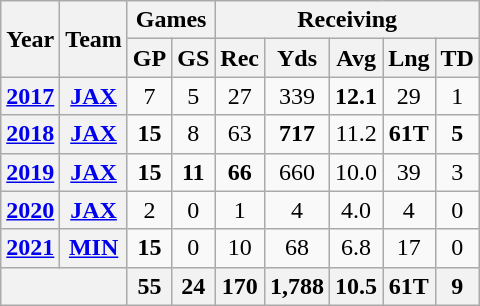<table class=wikitable style="text-align:center;">
<tr>
<th rowspan="2">Year</th>
<th rowspan="2">Team</th>
<th colspan="2">Games</th>
<th colspan="5">Receiving</th>
</tr>
<tr>
<th>GP</th>
<th>GS</th>
<th>Rec</th>
<th>Yds</th>
<th>Avg</th>
<th>Lng</th>
<th>TD</th>
</tr>
<tr>
<th><a href='#'>2017</a></th>
<th><a href='#'>JAX</a></th>
<td>7</td>
<td>5</td>
<td>27</td>
<td>339</td>
<td><strong>12.1</strong></td>
<td>29</td>
<td>1</td>
</tr>
<tr>
<th><a href='#'>2018</a></th>
<th><a href='#'>JAX</a></th>
<td><strong>15</strong></td>
<td>8</td>
<td>63</td>
<td><strong>717</strong></td>
<td>11.2</td>
<td><strong>61T</strong></td>
<td><strong>5</strong></td>
</tr>
<tr>
<th><a href='#'>2019</a></th>
<th><a href='#'>JAX</a></th>
<td><strong>15</strong></td>
<td><strong>11</strong></td>
<td><strong>66</strong></td>
<td>660</td>
<td>10.0</td>
<td>39</td>
<td>3</td>
</tr>
<tr>
<th><a href='#'>2020</a></th>
<th><a href='#'>JAX</a></th>
<td>2</td>
<td>0</td>
<td>1</td>
<td>4</td>
<td>4.0</td>
<td>4</td>
<td>0</td>
</tr>
<tr>
<th><a href='#'>2021</a></th>
<th><a href='#'>MIN</a></th>
<td><strong>15</strong></td>
<td>0</td>
<td>10</td>
<td>68</td>
<td>6.8</td>
<td>17</td>
<td>0</td>
</tr>
<tr>
<th colspan="2"></th>
<th>55</th>
<th>24</th>
<th>170</th>
<th>1,788</th>
<th>10.5</th>
<th>61T</th>
<th>9</th>
</tr>
</table>
